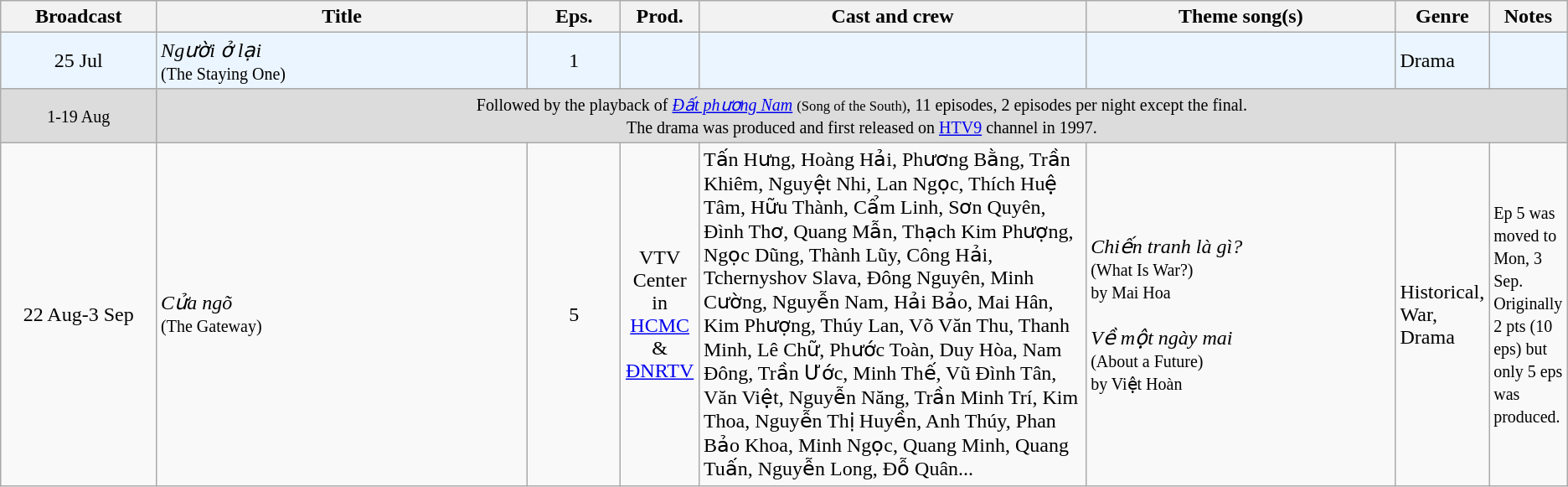<table class="wikitable sortable">
<tr>
<th style="width:10%;">Broadcast</th>
<th style="width:24%;">Title</th>
<th style="width:6%;">Eps.</th>
<th style="width:5%;">Prod.</th>
<th style="width:25%;">Cast and crew</th>
<th style="width:20%;">Theme song(s)</th>
<th style="width:5%;">Genre</th>
<th style="width:5%;">Notes</th>
</tr>
<tr ---- bgcolor="#ebf5ff">
<td style="text-align:center;">25 Jul</td>
<td><em>Người ở lại</em> <br><small>(The Staying One)</small></td>
<td style="text-align:center;">1</td>
<td style="text-align:center;"></td>
<td></td>
<td></td>
<td>Drama</td>
<td></td>
</tr>
<tr ---- bgcolor="#DCDCDC">
<td style="text-align:center;"><small>1-19 Aug</small></td>
<td colspan="7" align=center><small>Followed by the playback of <em><a href='#'>Đất phương Nam</a></em> <small>(Song of the South)</small>, 11 episodes, 2 episodes per night except the final.<br>The drama was produced and first released on <a href='#'>HTV9</a> channel in 1997.</small></td>
</tr>
<tr>
<td style="text-align:center;">22 Aug-3 Sep <br></td>
<td><em>Cửa ngõ</em> <br><small>(The Gateway)</small></td>
<td style="text-align:center;">5</td>
<td style="text-align:center;">VTV Center in <a href='#'>HCMC</a><br>&<br><a href='#'>ĐNRTV</a></td>
<td> Tấn Hưng, Hoàng Hải, Phương Bằng, Trần Khiêm, Nguyệt Nhi, Lan Ngọc, Thích Huệ Tâm, Hữu Thành, Cẩm Linh, Sơn Quyên, Đình Thơ, Quang Mẫn, Thạch Kim Phượng, Ngọc Dũng, Thành Lũy, Công Hải, Tchernyshov Slava, Đông Nguyên, Minh Cường, Nguyễn Nam, Hải Bảo, Mai Hân, Kim Phượng, Thúy Lan, Võ Văn Thu, Thanh Minh, Lê Chữ, Phước Toàn, Duy Hòa, Nam Đông, Trần Ước, Minh Thế, Vũ Đình Tân, Văn Việt, Nguyễn Năng, Trần Minh Trí, Kim Thoa, Nguyễn Thị Huyền, Anh Thúy, Phan Bảo Khoa, Minh Ngọc, Quang Minh, Quang Tuấn, Nguyễn Long, Đỗ Quân...</td>
<td><em>Chiến tranh là gì?</em><br><small>(What Is War?)<br>by Mai Hoa</small><br><br><em>Về một ngày mai</em><br><small>(About a Future)<br>by Việt Hoàn</small></td>
<td>Historical, War, Drama</td>
<td><small> Ep 5 was moved to Mon, 3 Sep. Originally 2 pts (10 eps) but only 5 eps was produced. </small></td>
</tr>
</table>
